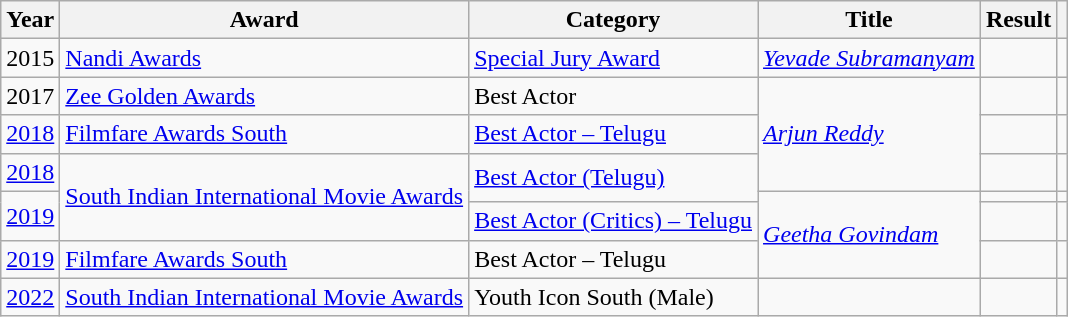<table class="wikitable sortable">
<tr>
<th scope="col">Year</th>
<th scope="col">Award</th>
<th scope="col">Category</th>
<th scope="col">Title</th>
<th scope="col">Result</th>
<th class="unsortable" scope="col"></th>
</tr>
<tr>
<td>2015</td>
<td><a href='#'>Nandi Awards</a></td>
<td><a href='#'>Special Jury Award</a></td>
<td><em><a href='#'>Yevade Subramanyam</a></em></td>
<td></td>
<td></td>
</tr>
<tr>
<td>2017</td>
<td><a href='#'>Zee Golden Awards</a></td>
<td>Best Actor</td>
<td rowspan="3"><em><a href='#'>Arjun Reddy</a></em></td>
<td></td>
<td></td>
</tr>
<tr>
<td><a href='#'>2018</a></td>
<td><a href='#'>Filmfare Awards South</a></td>
<td><a href='#'>Best Actor – Telugu</a></td>
<td></td>
<td></td>
</tr>
<tr>
<td><a href='#'>2018</a></td>
<td rowspan="3"><a href='#'>South Indian International Movie Awards</a></td>
<td rowspan="2"><a href='#'>Best Actor (Telugu)</a></td>
<td></td>
<td></td>
</tr>
<tr>
<td rowspan="2"><a href='#'>2019</a></td>
<td rowspan="3"><em><a href='#'>Geetha Govindam</a></em></td>
<td></td>
<td></td>
</tr>
<tr>
<td><a href='#'>Best Actor (Critics) – Telugu</a></td>
<td></td>
<td></td>
</tr>
<tr>
<td><a href='#'>2019</a></td>
<td><a href='#'>Filmfare Awards South</a></td>
<td>Best Actor – Telugu</td>
<td></td>
<td></td>
</tr>
<tr>
<td><a href='#'>2022</a></td>
<td><a href='#'>South Indian International Movie Awards</a></td>
<td>Youth Icon South (Male)</td>
<td></td>
<td></td>
<td></td>
</tr>
</table>
